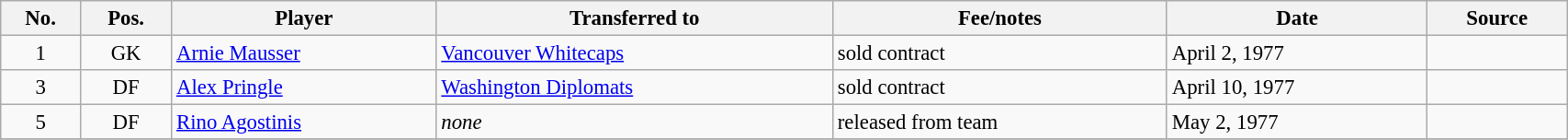<table class="wikitable sortable" style="width:90%; text-align:center; font-size:95%; text-align:left;">
<tr>
<th>No.</th>
<th>Pos.</th>
<th>Player</th>
<th>Transferred to</th>
<th>Fee/notes</th>
<th>Date</th>
<th>Source</th>
</tr>
<tr>
<td align=center>1</td>
<td align=center>GK</td>
<td> <a href='#'>Arnie Mausser</a></td>
<td> <a href='#'>Vancouver Whitecaps</a></td>
<td>sold contract</td>
<td>April 2, 1977</td>
<td></td>
</tr>
<tr>
<td align=center>3</td>
<td align=center>DF</td>
<td> <a href='#'>Alex Pringle</a></td>
<td> <a href='#'>Washington Diplomats</a></td>
<td>sold contract</td>
<td>April 10, 1977</td>
<td></td>
</tr>
<tr>
<td align=center>5</td>
<td align=center>DF</td>
<td> <a href='#'>Rino Agostinis</a></td>
<td><em>none</em></td>
<td>released from team</td>
<td>May 2, 1977</td>
<td></td>
</tr>
<tr>
</tr>
</table>
